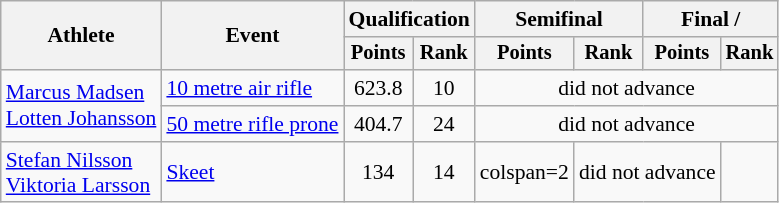<table class="wikitable" style="font-size:90%">
<tr>
<th rowspan="2">Athlete</th>
<th rowspan="2">Event</th>
<th colspan=2>Qualification</th>
<th colspan=2>Semifinal</th>
<th colspan=2>Final / </th>
</tr>
<tr style="font-size:95%">
<th>Points</th>
<th>Rank</th>
<th>Points</th>
<th>Rank</th>
<th>Points</th>
<th>Rank</th>
</tr>
<tr align=center>
<td align=left rowspan=2><a href='#'>Marcus Madsen</a><br><a href='#'>Lotten Johansson</a></td>
<td align=left><a href='#'>10 metre air rifle</a></td>
<td>623.8</td>
<td>10</td>
<td colspan=4>did not advance</td>
</tr>
<tr align=center>
<td align=left><a href='#'>50 metre rifle prone</a></td>
<td>404.7</td>
<td>24</td>
<td colspan=4>did not advance</td>
</tr>
<tr align=center>
<td align=left><a href='#'>Stefan Nilsson</a><br><a href='#'>Viktoria Larsson</a></td>
<td align=left><a href='#'>Skeet</a></td>
<td>134</td>
<td>14</td>
<td>colspan=2 </td>
<td colspan=2>did not advance</td>
</tr>
</table>
